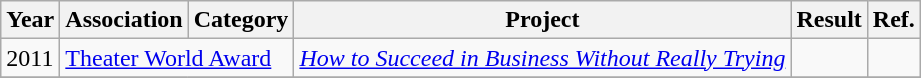<table class="wikitable">
<tr>
<th scope="col">Year</th>
<th scope="col">Association</th>
<th scope="col">Category</th>
<th scope="col">Project</th>
<th scope="col">Result</th>
<th class="unsortable">Ref.</th>
</tr>
<tr>
<td>2011</td>
<td colspan=2><a href='#'>Theater World Award</a></td>
<td><em><a href='#'>How to Succeed in Business Without Really Trying</a></em></td>
<td></td>
<td></td>
</tr>
<tr>
</tr>
</table>
